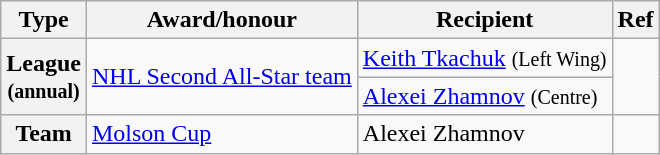<table class="wikitable">
<tr>
<th scope="col">Type</th>
<th scope="col">Award/honour</th>
<th scope="col">Recipient</th>
<th scope="col">Ref</th>
</tr>
<tr>
<th scope="row" rowspan="2">League<br><small>(annual)</small></th>
<td rowspan="2"><a href='#'>NHL Second All-Star team</a></td>
<td><a href='#'>Keith Tkachuk</a> <small>(Left Wing)</small></td>
<td rowspan="2"></td>
</tr>
<tr>
<td><a href='#'>Alexei Zhamnov</a> <small>(Centre)</small></td>
</tr>
<tr>
<th scope="row">Team</th>
<td><a href='#'>Molson Cup</a></td>
<td>Alexei Zhamnov</td>
<td></td>
</tr>
</table>
